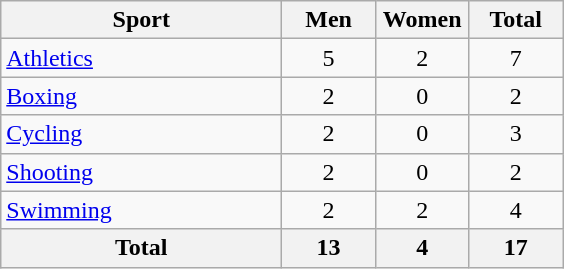<table class="wikitable sortable" style="text-align:center;">
<tr>
<th width=180>Sport</th>
<th width=55>Men</th>
<th width=55>Women</th>
<th width=55>Total</th>
</tr>
<tr>
<td align=left><a href='#'>Athletics</a></td>
<td>5</td>
<td>2</td>
<td>7</td>
</tr>
<tr>
<td align=left><a href='#'>Boxing</a></td>
<td>2</td>
<td>0</td>
<td>2</td>
</tr>
<tr>
<td align=left><a href='#'>Cycling</a></td>
<td>2</td>
<td>0</td>
<td>3</td>
</tr>
<tr>
<td align=left><a href='#'>Shooting</a></td>
<td>2</td>
<td>0</td>
<td>2</td>
</tr>
<tr>
<td align=left><a href='#'>Swimming</a></td>
<td>2</td>
<td>2</td>
<td>4</td>
</tr>
<tr>
<th>Total</th>
<th>13</th>
<th>4</th>
<th>17</th>
</tr>
</table>
